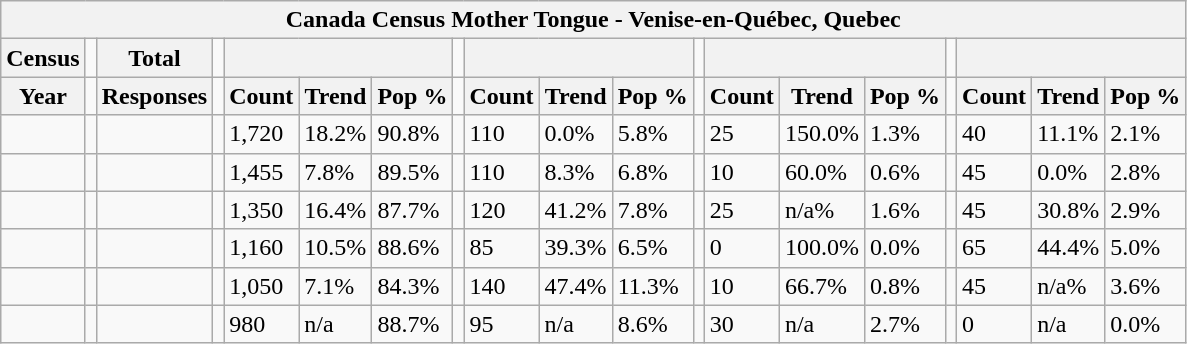<table class="wikitable">
<tr>
<th colspan="19">Canada Census Mother Tongue - Venise-en-Québec, Quebec</th>
</tr>
<tr>
<th>Census</th>
<td></td>
<th>Total</th>
<td colspan="1"></td>
<th colspan="3"></th>
<td colspan="1"></td>
<th colspan="3"></th>
<td colspan="1"></td>
<th colspan="3"></th>
<td colspan="1"></td>
<th colspan="3"></th>
</tr>
<tr>
<th>Year</th>
<td></td>
<th>Responses</th>
<td></td>
<th>Count</th>
<th>Trend</th>
<th>Pop %</th>
<td></td>
<th>Count</th>
<th>Trend</th>
<th>Pop %</th>
<td></td>
<th>Count</th>
<th>Trend</th>
<th>Pop %</th>
<td></td>
<th>Count</th>
<th>Trend</th>
<th>Pop %</th>
</tr>
<tr>
<td></td>
<td></td>
<td></td>
<td></td>
<td>1,720</td>
<td> 18.2%</td>
<td>90.8%</td>
<td></td>
<td>110</td>
<td> 0.0%</td>
<td>5.8%</td>
<td></td>
<td>25</td>
<td> 150.0%</td>
<td>1.3%</td>
<td></td>
<td>40</td>
<td> 11.1%</td>
<td>2.1%</td>
</tr>
<tr>
<td></td>
<td></td>
<td></td>
<td></td>
<td>1,455</td>
<td> 7.8%</td>
<td>89.5%</td>
<td></td>
<td>110</td>
<td> 8.3%</td>
<td>6.8%</td>
<td></td>
<td>10</td>
<td> 60.0%</td>
<td>0.6%</td>
<td></td>
<td>45</td>
<td> 0.0%</td>
<td>2.8%</td>
</tr>
<tr>
<td></td>
<td></td>
<td></td>
<td></td>
<td>1,350</td>
<td> 16.4%</td>
<td>87.7%</td>
<td></td>
<td>120</td>
<td> 41.2%</td>
<td>7.8%</td>
<td></td>
<td>25</td>
<td> n/a%</td>
<td>1.6%</td>
<td></td>
<td>45</td>
<td> 30.8%</td>
<td>2.9%</td>
</tr>
<tr>
<td></td>
<td></td>
<td></td>
<td></td>
<td>1,160</td>
<td> 10.5%</td>
<td>88.6%</td>
<td></td>
<td>85</td>
<td> 39.3%</td>
<td>6.5%</td>
<td></td>
<td>0</td>
<td> 100.0%</td>
<td>0.0%</td>
<td></td>
<td>65</td>
<td> 44.4%</td>
<td>5.0%</td>
</tr>
<tr>
<td></td>
<td></td>
<td></td>
<td></td>
<td>1,050</td>
<td> 7.1%</td>
<td>84.3%</td>
<td></td>
<td>140</td>
<td> 47.4%</td>
<td>11.3%</td>
<td></td>
<td>10</td>
<td> 66.7%</td>
<td>0.8%</td>
<td></td>
<td>45</td>
<td> n/a%</td>
<td>3.6%</td>
</tr>
<tr>
<td></td>
<td></td>
<td></td>
<td></td>
<td>980</td>
<td>n/a</td>
<td>88.7%</td>
<td></td>
<td>95</td>
<td>n/a</td>
<td>8.6%</td>
<td></td>
<td>30</td>
<td>n/a</td>
<td>2.7%</td>
<td></td>
<td>0</td>
<td>n/a</td>
<td>0.0%</td>
</tr>
</table>
